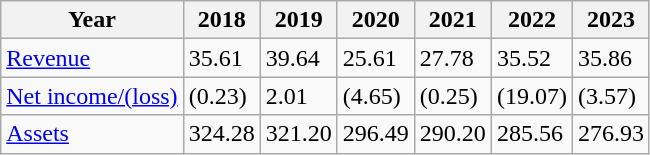<table class="wikitable">
<tr>
<th>Year</th>
<th>2018</th>
<th>2019</th>
<th>2020</th>
<th>2021</th>
<th>2022</th>
<th>2023</th>
</tr>
<tr>
<td><a href='#'>Revenue</a></td>
<td>35.61</td>
<td>39.64</td>
<td>25.61</td>
<td>27.78</td>
<td>35.52</td>
<td>35.86</td>
</tr>
<tr>
<td><a href='#'>Net income/(loss)</a></td>
<td>(0.23)</td>
<td>2.01</td>
<td>(4.65)</td>
<td>(0.25)</td>
<td>(19.07)</td>
<td>(3.57)</td>
</tr>
<tr>
<td><a href='#'>Assets</a></td>
<td>324.28</td>
<td><strong></strong>321.20</td>
<td>296.49</td>
<td>290.20</td>
<td>285.56</td>
<td>276.93</td>
</tr>
</table>
